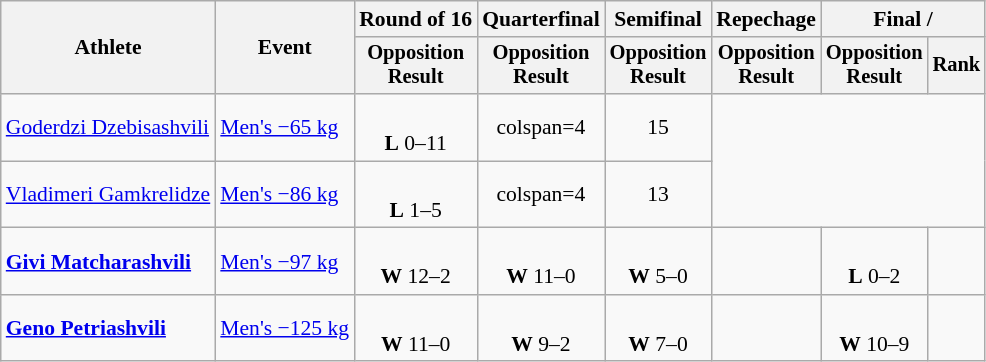<table class="wikitable" style="font-size:90%">
<tr>
<th rowspan=2>Athlete</th>
<th rowspan=2>Event</th>
<th>Round of 16</th>
<th>Quarterfinal</th>
<th>Semifinal</th>
<th>Repechage</th>
<th colspan=2>Final / </th>
</tr>
<tr style="font-size: 95%">
<th>Opposition<br>Result</th>
<th>Opposition<br>Result</th>
<th>Opposition<br>Result</th>
<th>Opposition<br>Result</th>
<th>Opposition<br>Result</th>
<th>Rank</th>
</tr>
<tr align=center>
<td align=left><a href='#'>Goderdzi Dzebisashvili</a></td>
<td align=left><a href='#'>Men's −65 kg</a></td>
<td><br><strong>L</strong> 0–11 <sup></sup></td>
<td>colspan=4</td>
<td>15</td>
</tr>
<tr align=center>
<td align=left><a href='#'>Vladimeri Gamkrelidze</a></td>
<td align=left><a href='#'>Men's −86 kg</a></td>
<td><br><strong>L</strong> 1–5 <sup></sup></td>
<td>colspan=4</td>
<td>13</td>
</tr>
<tr align=center>
<td align=left><strong><a href='#'>Givi Matcharashvili</a></strong></td>
<td align=left><a href='#'>Men's −97 kg</a></td>
<td><br><strong>W</strong> 12–2 <sup></sup></td>
<td><br><strong>W</strong> 11–0 <sup></sup></td>
<td><br><strong>W</strong> 5–0 <sup></sup></td>
<td></td>
<td><br><strong>L</strong> 0–2 <sup></sup></td>
<td></td>
</tr>
<tr align=center>
<td align=left><strong><a href='#'>Geno Petriashvili</a></strong></td>
<td align=left><a href='#'>Men's −125 kg</a></td>
<td><br><strong>W</strong> 11–0 <sup></sup></td>
<td><br><strong>W</strong> 9–2 <sup></sup></td>
<td><br><strong>W</strong> 7–0 <sup></sup></td>
<td></td>
<td><br><strong>W</strong> 10–9 <sup></sup></td>
<td></td>
</tr>
</table>
